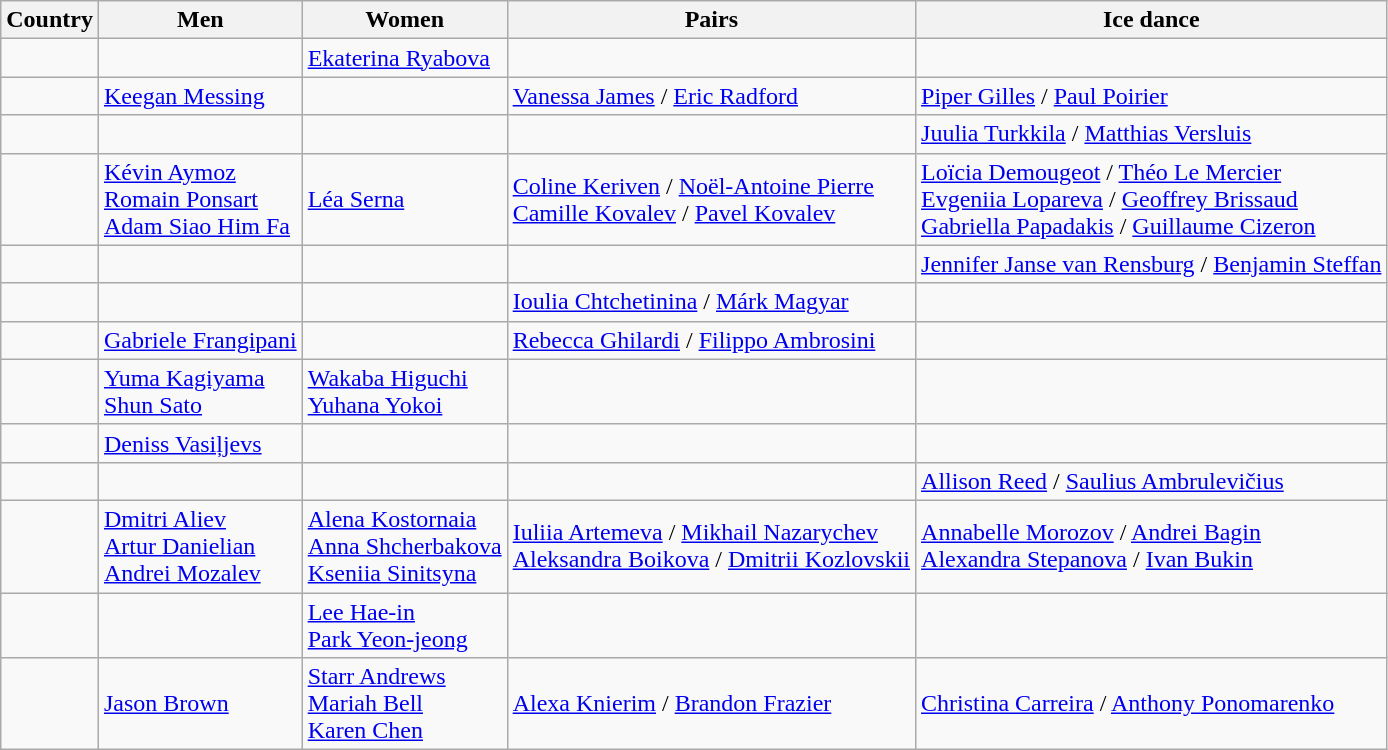<table class="wikitable">
<tr>
<th>Country</th>
<th>Men</th>
<th>Women</th>
<th>Pairs</th>
<th>Ice dance</th>
</tr>
<tr>
<td></td>
<td></td>
<td><a href='#'>Ekaterina Ryabova</a></td>
<td></td>
<td></td>
</tr>
<tr>
<td></td>
<td><a href='#'>Keegan Messing</a></td>
<td></td>
<td><a href='#'>Vanessa James</a> / <a href='#'>Eric Radford</a></td>
<td><a href='#'>Piper Gilles</a> / <a href='#'>Paul Poirier</a></td>
</tr>
<tr>
<td></td>
<td></td>
<td></td>
<td></td>
<td><a href='#'>Juulia Turkkila</a> / <a href='#'>Matthias Versluis</a></td>
</tr>
<tr>
<td></td>
<td><a href='#'>Kévin Aymoz</a><br><a href='#'>Romain Ponsart</a><br><a href='#'>Adam Siao Him Fa</a></td>
<td><a href='#'>Léa Serna</a></td>
<td><a href='#'>Coline Keriven</a> / <a href='#'>Noël-Antoine Pierre</a><br><a href='#'>Camille Kovalev</a> / <a href='#'>Pavel Kovalev</a></td>
<td><a href='#'>Loïcia Demougeot</a> / <a href='#'>Théo Le Mercier</a><br><a href='#'>Evgeniia Lopareva</a> / <a href='#'>Geoffrey Brissaud</a><br><a href='#'>Gabriella Papadakis</a> / <a href='#'>Guillaume Cizeron</a></td>
</tr>
<tr>
<td></td>
<td></td>
<td></td>
<td></td>
<td><a href='#'>Jennifer Janse van Rensburg</a> / <a href='#'>Benjamin Steffan</a></td>
</tr>
<tr>
<td></td>
<td></td>
<td></td>
<td><a href='#'>Ioulia Chtchetinina</a> / <a href='#'>Márk Magyar</a></td>
<td></td>
</tr>
<tr>
<td></td>
<td><a href='#'>Gabriele Frangipani</a></td>
<td></td>
<td><a href='#'>Rebecca Ghilardi</a> / <a href='#'>Filippo Ambrosini</a></td>
<td></td>
</tr>
<tr>
<td></td>
<td><a href='#'>Yuma Kagiyama</a><br><a href='#'>Shun Sato</a></td>
<td><a href='#'>Wakaba Higuchi</a><br><a href='#'>Yuhana Yokoi</a></td>
<td></td>
<td></td>
</tr>
<tr>
<td></td>
<td><a href='#'>Deniss Vasiļjevs</a></td>
<td></td>
<td></td>
<td></td>
</tr>
<tr>
<td></td>
<td></td>
<td></td>
<td></td>
<td><a href='#'>Allison Reed</a> / <a href='#'>Saulius Ambrulevičius</a></td>
</tr>
<tr>
<td></td>
<td><a href='#'>Dmitri Aliev</a><br><a href='#'>Artur Danielian</a><br><a href='#'>Andrei Mozalev</a></td>
<td><a href='#'>Alena Kostornaia</a><br><a href='#'>Anna Shcherbakova</a><br><a href='#'>Kseniia Sinitsyna</a></td>
<td><a href='#'>Iuliia Artemeva</a> / <a href='#'>Mikhail Nazarychev</a><br><a href='#'>Aleksandra Boikova</a> / <a href='#'>Dmitrii Kozlovskii</a></td>
<td><a href='#'>Annabelle Morozov</a> / <a href='#'>Andrei Bagin</a><br><a href='#'>Alexandra Stepanova</a> / <a href='#'>Ivan Bukin</a></td>
</tr>
<tr>
<td></td>
<td></td>
<td><a href='#'>Lee Hae-in</a><br><a href='#'>Park Yeon-jeong</a></td>
<td></td>
<td></td>
</tr>
<tr>
<td></td>
<td><a href='#'>Jason Brown</a></td>
<td><a href='#'>Starr Andrews</a><br><a href='#'>Mariah Bell</a><br><a href='#'>Karen Chen</a></td>
<td><a href='#'>Alexa Knierim</a> / <a href='#'>Brandon Frazier</a></td>
<td><a href='#'>Christina Carreira</a> / <a href='#'>Anthony Ponomarenko</a></td>
</tr>
</table>
